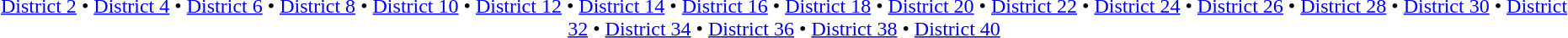<table id=toc class=toc summary=Contents>
<tr>
<td align=center><br><a href='#'>District 2</a> • <a href='#'>District 4</a> • <a href='#'>District 6</a> • <a href='#'>District 8</a> • <a href='#'>District 10</a> • <a href='#'>District 12</a> • <a href='#'>District 14</a> • <a href='#'>District 16</a> • <a href='#'>District 18</a> • <a href='#'>District 20</a> • <a href='#'>District 22</a> • <a href='#'>District 24</a> • <a href='#'>District 26</a> • <a href='#'>District 28</a> • <a href='#'>District 30</a> • <a href='#'>District 32</a> • <a href='#'>District 34</a> • <a href='#'>District 36</a> • <a href='#'>District 38</a> • <a href='#'>District 40</a> </td>
</tr>
</table>
